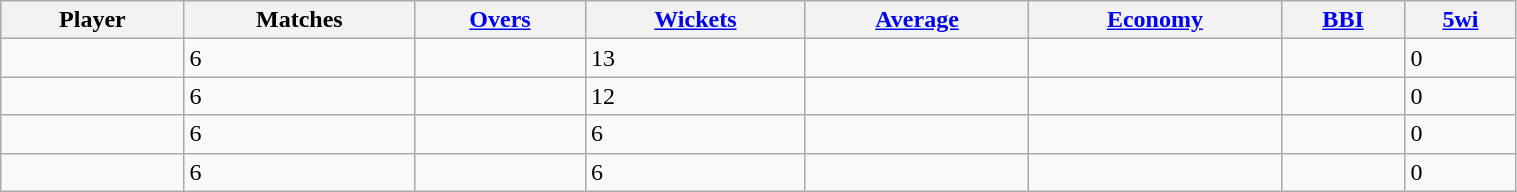<table class="wikitable sortable" style="width:80%;">
<tr>
<th>Player</th>
<th>Matches</th>
<th><a href='#'>Overs</a></th>
<th><a href='#'>Wickets</a></th>
<th><a href='#'>Average</a></th>
<th><a href='#'>Economy</a></th>
<th><a href='#'>BBI</a></th>
<th><a href='#'>5wi</a></th>
</tr>
<tr>
<td></td>
<td>6</td>
<td></td>
<td>13</td>
<td></td>
<td></td>
<td></td>
<td>0</td>
</tr>
<tr>
<td></td>
<td>6</td>
<td></td>
<td>12</td>
<td></td>
<td></td>
<td></td>
<td>0</td>
</tr>
<tr>
<td></td>
<td>6</td>
<td></td>
<td>6</td>
<td></td>
<td></td>
<td></td>
<td>0</td>
</tr>
<tr>
<td></td>
<td>6</td>
<td></td>
<td>6</td>
<td></td>
<td></td>
<td></td>
<td>0</td>
</tr>
</table>
